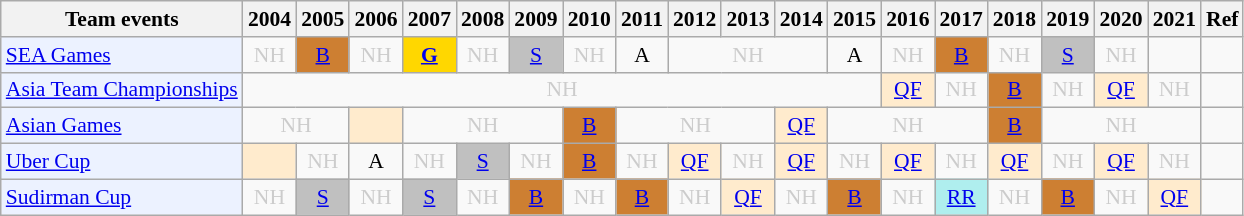<table class="wikitable" style="font-size: 90%; text-align:center">
<tr>
<th>Team events</th>
<th>2004</th>
<th>2005</th>
<th>2006</th>
<th>2007</th>
<th>2008</th>
<th>2009</th>
<th>2010</th>
<th>2011</th>
<th>2012</th>
<th>2013</th>
<th>2014</th>
<th>2015</th>
<th>2016</th>
<th>2017</th>
<th>2018</th>
<th>2019</th>
<th>2020</th>
<th>2021</th>
<th>Ref</th>
</tr>
<tr>
<td bgcolor="#ECF2FF"; align="left"><a href='#'>SEA Games</a></td>
<td style=color:#ccc>NH</td>
<td bgcolor=CD7F32><a href='#'>B</a></td>
<td style=color:#ccc>NH</td>
<td bgcolor=gold><a href='#'><strong>G</strong></a></td>
<td style=color:#ccc>NH</td>
<td bgcolor=silver><a href='#'>S</a></td>
<td style=color:#ccc>NH</td>
<td>A</td>
<td colspan="3" style=color:#ccc>NH</td>
<td>A</td>
<td style=color:#ccc>NH</td>
<td bgcolor=CD7F32><a href='#'>B</a></td>
<td style=color:#ccc>NH</td>
<td bgcolor=silver><a href='#'>S</a></td>
<td style=color:#ccc>NH</td>
<td></td>
<td></td>
</tr>
<tr>
<td bgcolor="#ECF2FF"; align="left"><a href='#'>Asia Team Championships</a></td>
<td colspan="12" style=color:#ccc>NH</td>
<td bgcolor=FFEBCD><a href='#'>QF</a></td>
<td style=color:#ccc>NH</td>
<td bgcolor=CD7F32><a href='#'>B</a></td>
<td style=color:#ccc>NH</td>
<td bgcolor=FFEBCD><a href='#'>QF</a></td>
<td style=color:#ccc>NH</td>
<td></td>
</tr>
<tr>
<td bgcolor="#ECF2FF"; align="left"><a href='#'>Asian Games</a></td>
<td colspan="2" style=color:#ccc>NH</td>
<td bgcolor=FFEBCD><a href='#'></a></td>
<td colspan="3" style=color:#ccc>NH</td>
<td bgcolor=CD7F32><a href='#'>B</a></td>
<td colspan="3" style=color:#ccc>NH</td>
<td bgcolor=FFEBCD><a href='#'>QF</a></td>
<td colspan="3" style=color:#ccc>NH</td>
<td bgcolor=CD7F32><a href='#'>B</a></td>
<td colspan="3" style=color:#ccc>NH</td>
<td></td>
</tr>
<tr>
<td bgcolor="#ECF2FF"; align="left"><a href='#'>Uber Cup</a></td>
<td bgcolor=FFEBCD><a href='#'></a></td>
<td style=color:#ccc>NH</td>
<td>A</td>
<td style=color:#ccc>NH</td>
<td bgcolor=silver><a href='#'>S</a></td>
<td style=color:#ccc>NH</td>
<td bgcolor=CD7F32><a href='#'>B</a></td>
<td style=color:#ccc>NH</td>
<td bgcolor=FFEBCD><a href='#'>QF</a></td>
<td style=color:#ccc>NH</td>
<td bgcolor=FFEBCD><a href='#'>QF</a></td>
<td style=color:#ccc>NH</td>
<td bgcolor=FFEBCD><a href='#'>QF</a></td>
<td style=color:#ccc>NH</td>
<td bgcolor=FFEBCD><a href='#'>QF</a></td>
<td style=color:#ccc>NH</td>
<td bgcolor=FFEBCD><a href='#'>QF</a></td>
<td style=color:#ccc>NH</td>
<td></td>
</tr>
<tr>
<td bgcolor="#ECF2FF"; align="left"><a href='#'>Sudirman Cup</a></td>
<td style=color:#ccc>NH</td>
<td bgcolor=silver><a href='#'>S</a></td>
<td style=color:#ccc>NH</td>
<td bgcolor=silver><a href='#'>S</a></td>
<td style=color:#ccc>NH</td>
<td bgcolor=CD7F32><a href='#'>B</a></td>
<td style=color:#ccc>NH</td>
<td bgcolor=CD7F32><a href='#'>B</a></td>
<td style=color:#ccc>NH</td>
<td bgcolor=FFEBCD><a href='#'>QF</a></td>
<td style=color:#ccc>NH</td>
<td bgcolor=CD7F32><a href='#'>B</a></td>
<td style=color:#ccc>NH</td>
<td bgcolor=AFEEEE><a href='#'>RR</a></td>
<td style=color:#ccc>NH</td>
<td bgcolor=CD7F32><a href='#'>B</a></td>
<td style=color:#ccc>NH</td>
<td bgcolor=FFEBCD><a href='#'>QF</a></td>
<td></td>
</tr>
</table>
